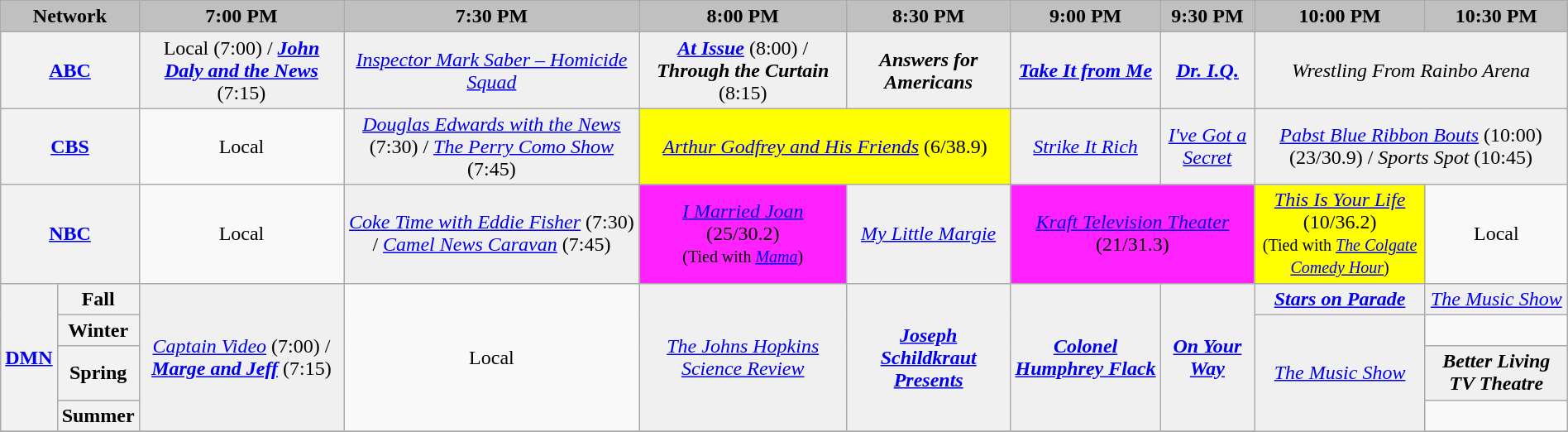<table class="wikitable" style="width:100%;margin-right:0;text-align:center">
<tr>
<th colspan="2" style="background-color:#C0C0C0;text-align:center">Network</th>
<th style="background-color:#C0C0C0;text-align:center">7:00 PM</th>
<th style="background-color:#C0C0C0;text-align:center">7:30 PM</th>
<th style="background-color:#C0C0C0;text-align:center">8:00 PM</th>
<th style="background-color:#C0C0C0;text-align:center">8:30 PM</th>
<th style="background-color:#C0C0C0;text-align:center">9:00 PM</th>
<th style="background-color:#C0C0C0;text-align:center">9:30 PM</th>
<th style="background-color:#C0C0C0;text-align:center">10:00 PM</th>
<th style="background-color:#C0C0C0;text-align:center">10:30 PM</th>
</tr>
<tr>
<th colspan="2" bgcolor="#C0C0C0"><a href='#'>ABC</a></th>
<td bgcolor="#F0F0F0">Local (7:00) / <strong><em><a href='#'>John Daly and the News</a></em></strong> (7:15)</td>
<td bgcolor="#F0F0F0"><em><a href='#'>Inspector Mark Saber – Homicide Squad</a></em></td>
<td bgcolor="#F0F0F0"><strong><em><a href='#'>At Issue</a></em></strong> (8:00) / <strong><em>Through the Curtain</em></strong> (8:15)</td>
<td bgcolor="#F0F0F0"><strong><em>Answers for Americans</em></strong></td>
<td bgcolor="#F0F0F0"><strong><em><a href='#'>Take It from Me</a></em></strong></td>
<td bgcolor="#F0F0F0"><strong><em><a href='#'>Dr. I.Q.</a></em></strong></td>
<td colspan="2" bgcolor="#F0F0F0"><em>Wrestling From Rainbo Arena</em></td>
</tr>
<tr>
<th colspan="2" bgcolor="#C0C0C0"><a href='#'>CBS</a></th>
<td>Local</td>
<td bgcolor="#F0F0F0"><em><a href='#'>Douglas Edwards with the News</a></em> (7:30) / <em><a href='#'>The Perry Como Show</a></em> (7:45)</td>
<td colspan="2" bgcolor="#FFFF00"><em><a href='#'>Arthur Godfrey and His Friends</a></em> (6/38.9)</td>
<td bgcolor="#F0F0F0"><em><a href='#'>Strike It Rich</a></em></td>
<td bgcolor="#F0F0F0"><em><a href='#'>I've Got a Secret</a></em></td>
<td colspan="2" bgcolor="#F0F0F0"><span><em><a href='#'>Pabst Blue Ribbon Bouts</a></em> (10:00) (23/30.9)</span> / <em>Sports Spot</em> (10:45)</td>
</tr>
<tr>
<th colspan="2" bgcolor="#C0C0C0"><a href='#'>NBC</a></th>
<td>Local</td>
<td bgcolor="#F0F0F0"><em><a href='#'>Coke Time with Eddie Fisher</a></em> (7:30) / <em><a href='#'>Camel News Caravan</a></em> (7:45)</td>
<td bgcolor="#FF22FF"><em><a href='#'>I Married Joan</a></em> (25/30.2)<br><small>(Tied with <em><a href='#'>Mama</a></em>)</small></td>
<td bgcolor="#F0F0F0"><em><a href='#'>My Little Margie</a></em></td>
<td colspan="2" bgcolor="#FF22FF"><em><a href='#'>Kraft Television Theater</a></em> (21/31.3)</td>
<td bgcolor="#FFFF00"><em><a href='#'>This Is Your Life</a></em> (10/36.2)<br><small>(Tied with <em><a href='#'>The Colgate Comedy Hour</a></em>)</small></td>
<td>Local</td>
</tr>
<tr>
<th rowspan="4" bgcolor="#C0C0C0"><a href='#'>DMN</a></th>
<th>Fall</th>
<td bgcolor="#F0F0F0" rowspan="4"><em><a href='#'>Captain Video</a></em> (7:00) / <strong><em><a href='#'>Marge and Jeff</a></em></strong> (7:15)</td>
<td rowspan="4">Local</td>
<td bgcolor="#F0F0F0" rowspan="4"><em><a href='#'>The Johns Hopkins Science Review</a></em></td>
<td bgcolor="#F0F0F0" rowspan="4"><strong><em><a href='#'>Joseph Schildkraut Presents</a></em></strong></td>
<td bgcolor="#F0F0F0" rowspan="4"><strong><em><a href='#'>Colonel Humphrey Flack</a></em></strong></td>
<td bgcolor="#F0F0F0" rowspan="4"><strong><em><a href='#'>On Your Way</a></em></strong></td>
<td bgcolor="#F0F0F0"><strong><em><a href='#'>Stars on Parade</a></em></strong></td>
<td bgcolor="#F0F0F0"><em><a href='#'>The Music Show</a></em></td>
</tr>
<tr>
<th>Winter</th>
<td bgcolor="#F0F0F0" rowspan="4"><em><a href='#'>The Music Show</a></em></td>
<td></td>
</tr>
<tr>
<th>Spring</th>
<td bgcolor="#F0F0F0"><strong><em>Better Living TV Theatre</em></strong></td>
</tr>
<tr>
<th>Summer</th>
<td></td>
</tr>
<tr>
</tr>
</table>
